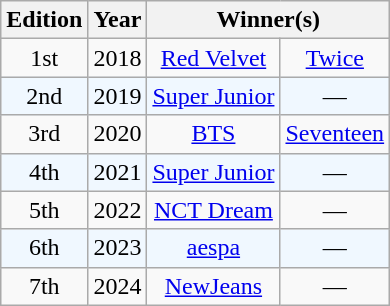<table class="wikitable" style="text-align:center">
<tr>
<th>Edition</th>
<th>Year</th>
<th colspan="2">Winner(s)</th>
</tr>
<tr>
<td>1st</td>
<td>2018</td>
<td><a href='#'>Red Velvet</a></td>
<td><a href='#'>Twice</a></td>
</tr>
<tr style="background:#f0f8ff;">
<td>2nd</td>
<td>2019</td>
<td><a href='#'>Super Junior</a></td>
<td>—</td>
</tr>
<tr>
<td>3rd</td>
<td>2020</td>
<td><a href='#'>BTS</a></td>
<td><a href='#'>Seventeen</a></td>
</tr>
<tr style="background:#f0f8ff;">
<td>4th</td>
<td>2021</td>
<td><a href='#'>Super Junior</a></td>
<td>—</td>
</tr>
<tr>
<td>5th</td>
<td>2022</td>
<td><a href='#'>NCT Dream</a></td>
<td>—</td>
</tr>
<tr style="background:#f0f8ff;">
<td>6th</td>
<td>2023</td>
<td><a href='#'>aespa</a></td>
<td>—</td>
</tr>
<tr>
<td>7th</td>
<td>2024</td>
<td><a href='#'>NewJeans</a></td>
<td>—</td>
</tr>
</table>
